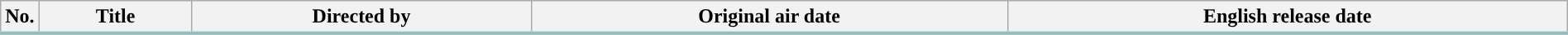<table class="wikitable" style="width:100%">
<tr style="border-bottom: 3px solid #9CC;">
<th style="width:1%;">No.</th>
<th>Title</th>
<th>Directed by</th>
<th>Original air date</th>
<th>English release date</th>
</tr>
<tr>
</tr>
</table>
